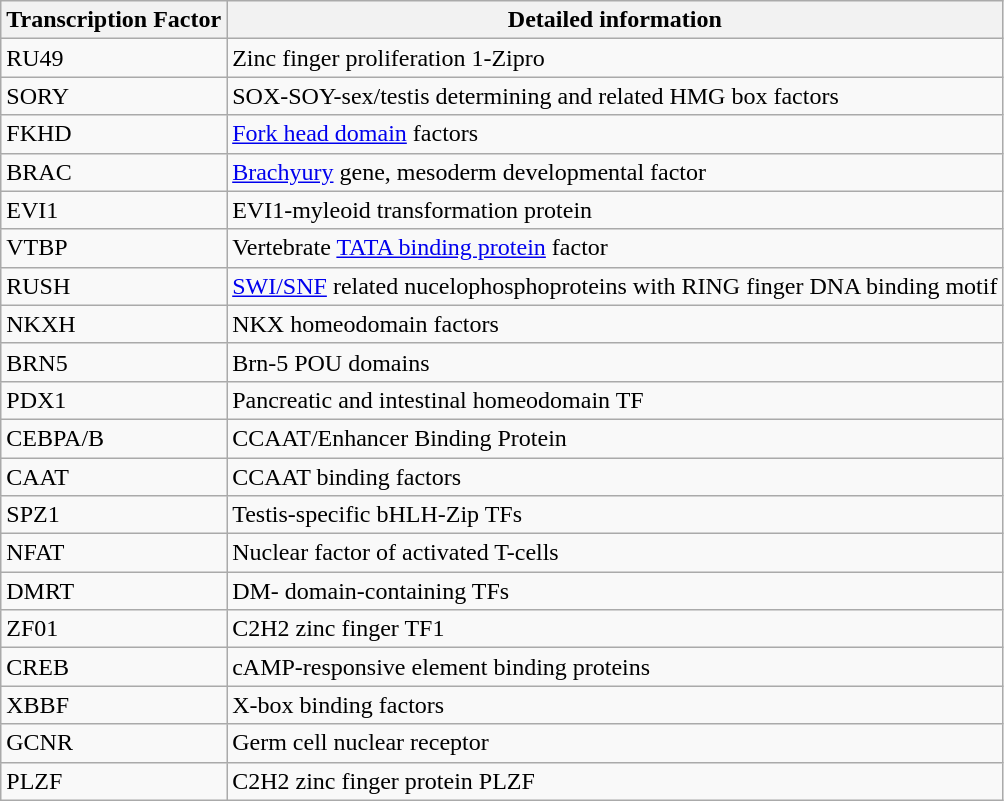<table class="wikitable">
<tr>
<th>Transcription Factor</th>
<th>Detailed information</th>
</tr>
<tr>
<td>RU49</td>
<td>Zinc finger proliferation 1-Zipro</td>
</tr>
<tr>
<td>SORY</td>
<td>SOX-SOY-sex/testis determining and related HMG box factors</td>
</tr>
<tr>
<td>FKHD</td>
<td><a href='#'>Fork head domain</a> factors</td>
</tr>
<tr>
<td>BRAC</td>
<td><a href='#'>Brachyury</a> gene, mesoderm developmental factor</td>
</tr>
<tr>
<td>EVI1</td>
<td>EVI1-myleoid transformation protein</td>
</tr>
<tr>
<td>VTBP</td>
<td>Vertebrate <a href='#'>TATA binding protein</a> factor</td>
</tr>
<tr>
<td>RUSH</td>
<td><a href='#'>SWI/SNF</a> related nucelophosphoproteins with RING finger DNA binding motif</td>
</tr>
<tr>
<td>NKXH</td>
<td>NKX homeodomain factors</td>
</tr>
<tr>
<td>BRN5</td>
<td>Brn-5 POU domains</td>
</tr>
<tr>
<td>PDX1</td>
<td>Pancreatic and intestinal homeodomain TF</td>
</tr>
<tr>
<td>CEBPA/B</td>
<td>CCAAT/Enhancer Binding Protein</td>
</tr>
<tr>
<td>CAAT</td>
<td>CCAAT binding factors</td>
</tr>
<tr>
<td>SPZ1</td>
<td>Testis-specific bHLH-Zip TFs</td>
</tr>
<tr>
<td>NFAT</td>
<td>Nuclear factor of activated T-cells</td>
</tr>
<tr>
<td>DMRT</td>
<td>DM- domain-containing TFs</td>
</tr>
<tr>
<td>ZF01</td>
<td>C2H2 zinc finger TF1</td>
</tr>
<tr>
<td>CREB</td>
<td>cAMP-responsive element binding proteins</td>
</tr>
<tr>
<td>XBBF</td>
<td>X-box binding factors</td>
</tr>
<tr>
<td>GCNR</td>
<td>Germ cell nuclear receptor</td>
</tr>
<tr>
<td>PLZF</td>
<td>C2H2 zinc finger protein PLZF</td>
</tr>
</table>
